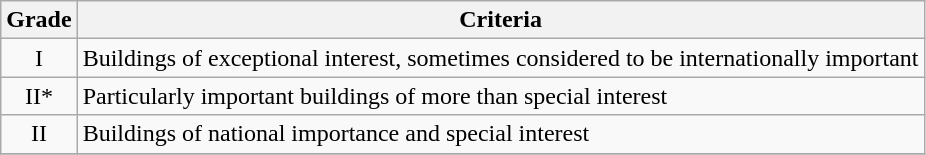<table class="wikitable" border="1">
<tr>
<th>Grade</th>
<th>Criteria</th>
</tr>
<tr>
<td align="center" >I</td>
<td>Buildings of exceptional interest, sometimes considered to be internationally important</td>
</tr>
<tr>
<td align="center" >II*</td>
<td>Particularly important buildings of more than special interest</td>
</tr>
<tr>
<td align="center" >II</td>
<td>Buildings of national importance and special interest</td>
</tr>
<tr>
</tr>
</table>
